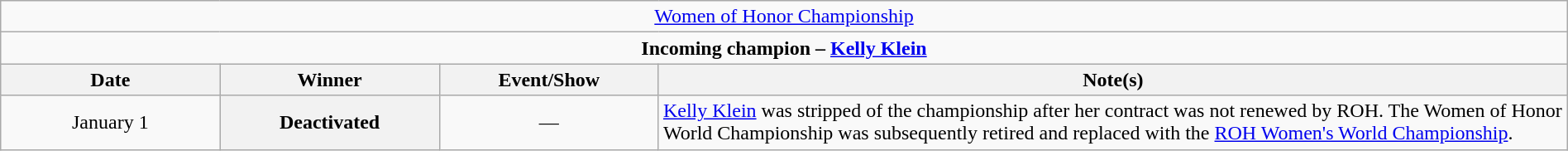<table class="wikitable" style="text-align:center; width:100%;">
<tr>
<td colspan="4" style="text-align: center;"><a href='#'>Women of Honor Championship</a></td>
</tr>
<tr>
<td colspan="4" style="text-align: center;"><strong>Incoming champion – <a href='#'>Kelly Klein</a></strong></td>
</tr>
<tr>
<th width=14%>Date</th>
<th width=14%>Winner</th>
<th width=14%>Event/Show</th>
<th width=58%>Note(s)</th>
</tr>
<tr>
<td>January 1</td>
<th>Deactivated</th>
<td>—</td>
<td style="text-align: left;"><a href='#'>Kelly Klein</a> was stripped of the championship after her contract was not renewed by ROH. The Women of Honor World Championship was subsequently retired and replaced with the <a href='#'>ROH Women's World Championship</a>.</td>
</tr>
</table>
